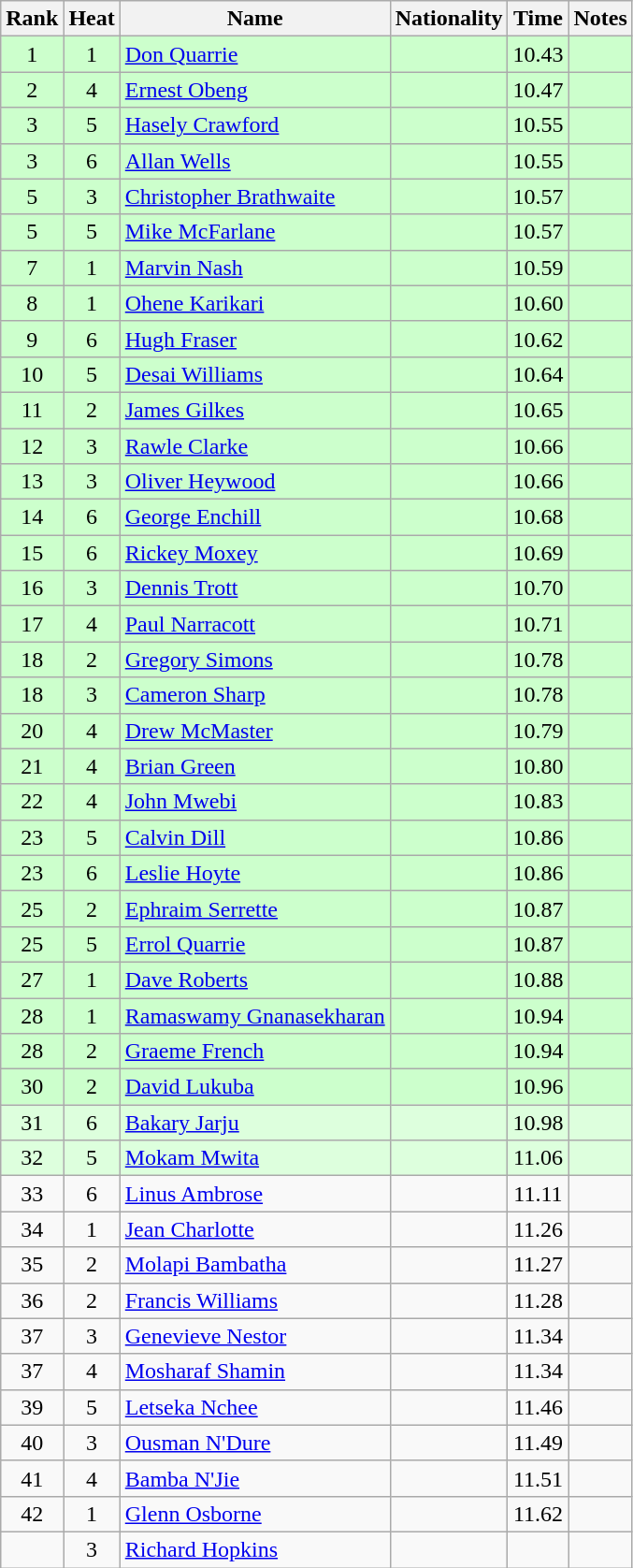<table class="wikitable sortable" style="text-align:center">
<tr>
<th>Rank</th>
<th>Heat</th>
<th>Name</th>
<th>Nationality</th>
<th>Time</th>
<th>Notes</th>
</tr>
<tr bgcolor=ccffcc>
<td>1</td>
<td>1</td>
<td align=left><a href='#'>Don Quarrie</a></td>
<td align=left></td>
<td>10.43</td>
<td></td>
</tr>
<tr bgcolor=ccffcc>
<td>2</td>
<td>4</td>
<td align=left><a href='#'>Ernest Obeng</a></td>
<td align=left></td>
<td>10.47</td>
<td></td>
</tr>
<tr bgcolor=ccffcc>
<td>3</td>
<td>5</td>
<td align=left><a href='#'>Hasely Crawford</a></td>
<td align=left></td>
<td>10.55</td>
<td></td>
</tr>
<tr bgcolor=ccffcc>
<td>3</td>
<td>6</td>
<td align=left><a href='#'>Allan Wells</a></td>
<td align=left></td>
<td>10.55</td>
<td></td>
</tr>
<tr bgcolor=ccffcc>
<td>5</td>
<td>3</td>
<td align=left><a href='#'>Christopher Brathwaite</a></td>
<td align=left></td>
<td>10.57</td>
<td></td>
</tr>
<tr bgcolor=ccffcc>
<td>5</td>
<td>5</td>
<td align=left><a href='#'>Mike McFarlane</a></td>
<td align=left></td>
<td>10.57</td>
<td></td>
</tr>
<tr bgcolor=ccffcc>
<td>7</td>
<td>1</td>
<td align=left><a href='#'>Marvin Nash</a></td>
<td align=left></td>
<td>10.59</td>
<td></td>
</tr>
<tr bgcolor=ccffcc>
<td>8</td>
<td>1</td>
<td align=left><a href='#'>Ohene Karikari</a></td>
<td align=left></td>
<td>10.60</td>
<td></td>
</tr>
<tr bgcolor=ccffcc>
<td>9</td>
<td>6</td>
<td align=left><a href='#'>Hugh Fraser</a></td>
<td align=left></td>
<td>10.62</td>
<td></td>
</tr>
<tr bgcolor=ccffcc>
<td>10</td>
<td>5</td>
<td align=left><a href='#'>Desai Williams</a></td>
<td align=left></td>
<td>10.64</td>
<td></td>
</tr>
<tr bgcolor=ccffcc>
<td>11</td>
<td>2</td>
<td align=left><a href='#'>James Gilkes</a></td>
<td align=left></td>
<td>10.65</td>
<td></td>
</tr>
<tr bgcolor=ccffcc>
<td>12</td>
<td>3</td>
<td align=left><a href='#'>Rawle Clarke</a></td>
<td align=left></td>
<td>10.66</td>
<td></td>
</tr>
<tr bgcolor=ccffcc>
<td>13</td>
<td>3</td>
<td align=left><a href='#'>Oliver Heywood</a></td>
<td align=left></td>
<td>10.66</td>
<td></td>
</tr>
<tr bgcolor=ccffcc>
<td>14</td>
<td>6</td>
<td align=left><a href='#'>George Enchill</a></td>
<td align=left></td>
<td>10.68</td>
<td></td>
</tr>
<tr bgcolor=ccffcc>
<td>15</td>
<td>6</td>
<td align=left><a href='#'>Rickey Moxey</a></td>
<td align=left></td>
<td>10.69</td>
<td></td>
</tr>
<tr bgcolor=ccffcc>
<td>16</td>
<td>3</td>
<td align=left><a href='#'>Dennis Trott</a></td>
<td align=left></td>
<td>10.70</td>
<td></td>
</tr>
<tr bgcolor=ccffcc>
<td>17</td>
<td>4</td>
<td align=left><a href='#'>Paul Narracott</a></td>
<td align=left></td>
<td>10.71</td>
<td></td>
</tr>
<tr bgcolor=ccffcc>
<td>18</td>
<td>2</td>
<td align=left><a href='#'>Gregory Simons</a></td>
<td align=left></td>
<td>10.78</td>
<td></td>
</tr>
<tr bgcolor=ccffcc>
<td>18</td>
<td>3</td>
<td align=left><a href='#'>Cameron Sharp</a></td>
<td align=left></td>
<td>10.78</td>
<td></td>
</tr>
<tr bgcolor=ccffcc>
<td>20</td>
<td>4</td>
<td align=left><a href='#'>Drew McMaster</a></td>
<td align=left></td>
<td>10.79</td>
<td></td>
</tr>
<tr bgcolor=ccffcc>
<td>21</td>
<td>4</td>
<td align=left><a href='#'>Brian Green</a></td>
<td align=left></td>
<td>10.80</td>
<td></td>
</tr>
<tr bgcolor=ccffcc>
<td>22</td>
<td>4</td>
<td align=left><a href='#'>John Mwebi</a></td>
<td align=left></td>
<td>10.83</td>
<td></td>
</tr>
<tr bgcolor=ccffcc>
<td>23</td>
<td>5</td>
<td align=left><a href='#'>Calvin Dill</a></td>
<td align=left></td>
<td>10.86</td>
<td></td>
</tr>
<tr bgcolor=ccffcc>
<td>23</td>
<td>6</td>
<td align=left><a href='#'>Leslie Hoyte</a></td>
<td align=left></td>
<td>10.86</td>
<td></td>
</tr>
<tr bgcolor=ccffcc>
<td>25</td>
<td>2</td>
<td align=left><a href='#'>Ephraim Serrette</a></td>
<td align=left></td>
<td>10.87</td>
<td></td>
</tr>
<tr bgcolor=ccffcc>
<td>25</td>
<td>5</td>
<td align=left><a href='#'>Errol Quarrie</a></td>
<td align=left></td>
<td>10.87</td>
<td></td>
</tr>
<tr bgcolor=ccffcc>
<td>27</td>
<td>1</td>
<td align=left><a href='#'>Dave Roberts</a></td>
<td align=left></td>
<td>10.88</td>
<td></td>
</tr>
<tr bgcolor=ccffcc>
<td>28</td>
<td>1</td>
<td align=left><a href='#'>Ramaswamy Gnanasekharan</a></td>
<td align=left></td>
<td>10.94</td>
<td></td>
</tr>
<tr bgcolor=ccffcc>
<td>28</td>
<td>2</td>
<td align=left><a href='#'>Graeme French</a></td>
<td align=left></td>
<td>10.94</td>
<td></td>
</tr>
<tr bgcolor=ccffcc>
<td>30</td>
<td>2</td>
<td align=left><a href='#'>David Lukuba</a></td>
<td align=left></td>
<td>10.96</td>
<td></td>
</tr>
<tr bgcolor=ddffdd>
<td>31</td>
<td>6</td>
<td align=left><a href='#'>Bakary Jarju</a></td>
<td align=left></td>
<td>10.98</td>
<td></td>
</tr>
<tr bgcolor=ddffdd>
<td>32</td>
<td>5</td>
<td align=left><a href='#'>Mokam Mwita</a></td>
<td align=left></td>
<td>11.06</td>
<td></td>
</tr>
<tr>
<td>33</td>
<td>6</td>
<td align=left><a href='#'>Linus Ambrose</a></td>
<td align=left></td>
<td>11.11</td>
<td></td>
</tr>
<tr>
<td>34</td>
<td>1</td>
<td align=left><a href='#'>Jean Charlotte</a></td>
<td align=left></td>
<td>11.26</td>
<td></td>
</tr>
<tr>
<td>35</td>
<td>2</td>
<td align=left><a href='#'>Molapi Bambatha</a></td>
<td align=left></td>
<td>11.27</td>
<td></td>
</tr>
<tr>
<td>36</td>
<td>2</td>
<td align=left><a href='#'>Francis Williams</a></td>
<td align=left></td>
<td>11.28</td>
<td></td>
</tr>
<tr>
<td>37</td>
<td>3</td>
<td align=left><a href='#'>Genevieve Nestor</a></td>
<td align=left></td>
<td>11.34</td>
<td></td>
</tr>
<tr>
<td>37</td>
<td>4</td>
<td align=left><a href='#'>Mosharaf Shamin</a></td>
<td align=left></td>
<td>11.34</td>
<td></td>
</tr>
<tr>
<td>39</td>
<td>5</td>
<td align=left><a href='#'>Letseka Nchee</a></td>
<td align=left></td>
<td>11.46</td>
<td></td>
</tr>
<tr>
<td>40</td>
<td>3</td>
<td align=left><a href='#'>Ousman N'Dure</a></td>
<td align=left></td>
<td>11.49</td>
<td></td>
</tr>
<tr>
<td>41</td>
<td>4</td>
<td align=left><a href='#'>Bamba N'Jie</a></td>
<td align=left></td>
<td>11.51</td>
<td></td>
</tr>
<tr>
<td>42</td>
<td>1</td>
<td align=left><a href='#'>Glenn Osborne</a></td>
<td align=left></td>
<td>11.62</td>
<td></td>
</tr>
<tr>
<td></td>
<td>3</td>
<td align=left><a href='#'>Richard Hopkins</a></td>
<td align=left></td>
<td></td>
<td></td>
</tr>
</table>
